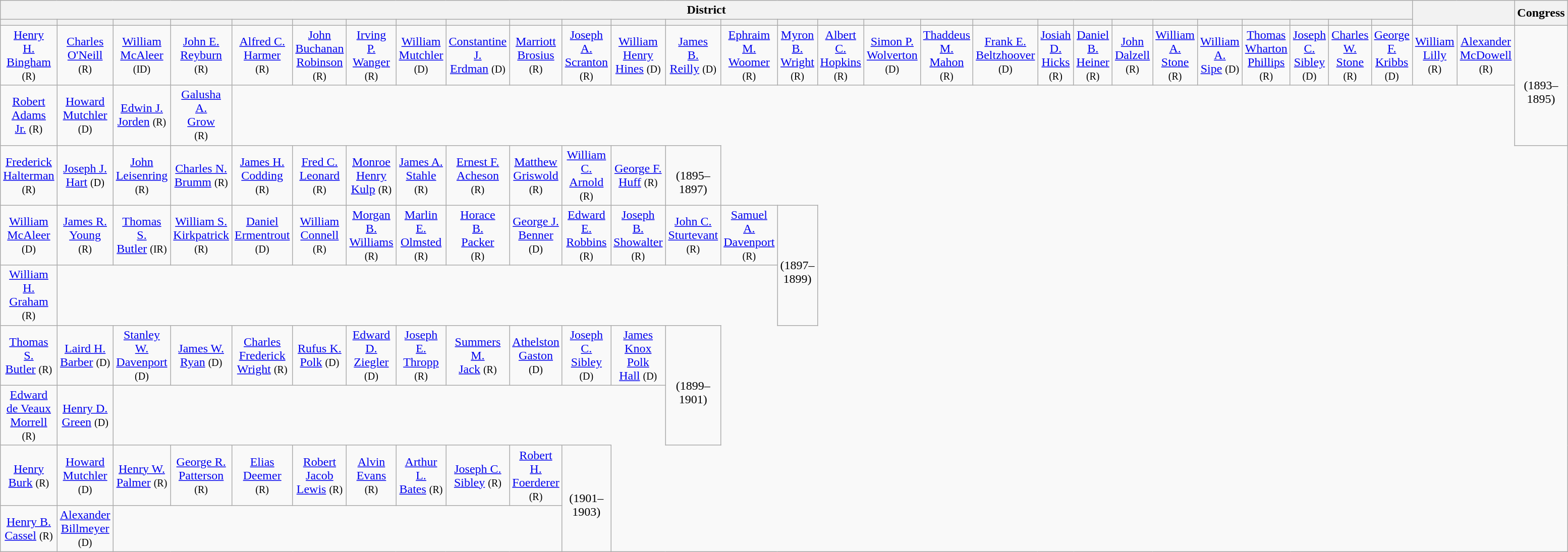<table class=wikitable style="text-align:center">
<tr>
<th colspan=28>District</th>
<th rowspan=2 colspan=2></th>
<th rowspan=2>Congress</th>
</tr>
<tr>
<th></th>
<th></th>
<th></th>
<th></th>
<th></th>
<th></th>
<th></th>
<th></th>
<th></th>
<th></th>
<th></th>
<th></th>
<th></th>
<th></th>
<th></th>
<th></th>
<th></th>
<th></th>
<th></th>
<th></th>
<th></th>
<th></th>
<th></th>
<th></th>
<th></th>
<th></th>
<th></th>
<th></th>
</tr>
<tr style="height:2em">
<td><a href='#'>Henry<br>H.<br>Bingham</a><br><small>(R)</small></td>
<td><a href='#'>Charles<br>O'Neill</a> <small>(R)</small></td>
<td><a href='#'>William<br>McAleer</a> <small>(ID)</small></td>
<td><a href='#'>John E.<br>Reyburn</a><br><small>(R)</small></td>
<td><a href='#'>Alfred C.<br>Harmer</a><br><small>(R)</small></td>
<td><a href='#'>John<br>Buchanan<br>Robinson</a><br><small>(R)</small></td>
<td><a href='#'>Irving<br>P.<br>Wanger</a><br><small>(R)</small></td>
<td><a href='#'>William<br>Mutchler</a> <small>(D)</small></td>
<td><a href='#'>Constantine<br>J.<br>Erdman</a> <small>(D)</small></td>
<td><a href='#'>Marriott<br>Brosius</a><br><small>(R)</small></td>
<td><a href='#'>Joseph A.<br>Scranton</a><br><small>(R)</small></td>
<td><a href='#'>William<br>Henry<br>Hines</a> <small>(D)</small></td>
<td><a href='#'>James<br>B.<br>Reilly</a> <small>(D)</small></td>
<td><a href='#'>Ephraim<br>M.<br>Woomer</a><br><small>(R)</small></td>
<td><a href='#'>Myron B.<br>Wright</a> <small>(R)</small></td>
<td><a href='#'>Albert<br>C.<br>Hopkins</a><br><small>(R)</small></td>
<td><a href='#'>Simon P.<br>Wolverton</a><br><small>(D)</small></td>
<td><a href='#'>Thaddeus<br>M.<br>Mahon</a><br><small>(R)</small></td>
<td><a href='#'>Frank E.<br>Beltzhoover</a><br><small>(D)</small></td>
<td><a href='#'>Josiah<br>D.<br>Hicks</a> <small>(R)</small></td>
<td><a href='#'>Daniel B.<br>Heiner</a> <small>(R)</small></td>
<td><a href='#'>John<br>Dalzell</a><br><small>(R)</small></td>
<td><a href='#'>William<br>A.<br>Stone</a><br><small>(R)</small></td>
<td><a href='#'>William<br>A.<br>Sipe</a> <small>(D)</small></td>
<td><a href='#'>Thomas<br>Wharton<br>Phillips</a><br><small>(R)</small></td>
<td><a href='#'>Joseph C.<br>Sibley</a> <small>(D)</small></td>
<td><a href='#'>Charles<br>W.<br>Stone</a> <small>(R)</small></td>
<td><a href='#'>George<br>F.<br>Kribbs</a><br><small>(D)</small></td>
<td><a href='#'>William<br>Lilly</a> <small>(R)</small></td>
<td><a href='#'>Alexander<br>McDowell</a><br><small>(R)</small></td>
<td rowspan=2><strong></strong><br>(1893–1895)</td>
</tr>
<tr style="height:2em">
<td><a href='#'>Robert<br>Adams<br>Jr.</a> <small>(R)</small></td>
<td><a href='#'>Howard<br>Mutchler</a> <small>(D)</small></td>
<td><a href='#'>Edwin J.<br>Jorden</a> <small>(R)</small></td>
<td><a href='#'>Galusha<br>A.<br>Grow</a><br><small>(R)</small></td>
</tr>
<tr style="height:2em">
<td><a href='#'>Frederick<br>Halterman</a> <small>(R)</small></td>
<td><a href='#'>Joseph J.<br>Hart</a> <small>(D)</small></td>
<td><a href='#'>John<br>Leisenring</a> <small>(R)</small></td>
<td><a href='#'>Charles N.<br>Brumm</a> <small>(R)</small></td>
<td><a href='#'>James H.<br>Codding</a><br><small>(R)</small></td>
<td><a href='#'>Fred C.<br>Leonard</a> <small>(R)</small></td>
<td><a href='#'>Monroe<br>Henry<br>Kulp</a> <small>(R)</small></td>
<td><a href='#'>James A.<br>Stahle</a> <small>(R)</small></td>
<td><a href='#'>Ernest F.<br>Acheson</a><br><small>(R)</small></td>
<td><a href='#'>Matthew<br>Griswold</a> <small>(R)</small></td>
<td><a href='#'>William<br>C.<br>Arnold</a><br><small>(R)</small></td>
<td><a href='#'>George F.<br>Huff</a> <small>(R)</small></td>
<td><strong></strong><br>(1895–1897)</td>
</tr>
<tr style="height:2em">
<td><a href='#'>William<br>McAleer</a> <small>(D)</small></td>
<td><a href='#'>James R.<br>Young</a><br><small>(R)</small></td>
<td><a href='#'>Thomas S.<br>Butler</a> <small>(IR)</small></td>
<td><a href='#'>William S.<br>Kirkpatrick</a> <small>(R)</small></td>
<td><a href='#'>Daniel<br>Ermentrout</a><br><small>(D)</small></td>
<td><a href='#'>William<br>Connell</a><br><small>(R)</small></td>
<td><a href='#'>Morgan B.<br>Williams</a> <small>(R)</small></td>
<td><a href='#'>Marlin<br>E.<br>Olmsted</a><br><small>(R)</small></td>
<td><a href='#'>Horace<br>B.<br>Packer</a><br><small>(R)</small></td>
<td><a href='#'>George J.<br>Benner</a> <small>(D)</small></td>
<td><a href='#'>Edward E.<br>Robbins</a> <small>(R)</small></td>
<td><a href='#'>Joseph<br>B.<br>Showalter</a><br><small>(R)</small></td>
<td><a href='#'>John C.<br>Sturtevant</a> <small>(R)</small></td>
<td><a href='#'>Samuel<br>A.<br>Davenport</a><br><small>(R)</small></td>
<td rowspan=2><strong></strong><br>(1897–1899)</td>
</tr>
<tr style="height:2em">
<td><a href='#'>William<br>H.<br>Graham</a><br><small>(R)</small></td>
</tr>
<tr style="height:2em">
<td><a href='#'>Thomas S.<br>Butler</a> <small>(R)</small></td>
<td><a href='#'>Laird H.<br>Barber</a> <small>(D)</small></td>
<td><a href='#'>Stanley W.<br>Davenport</a> <small>(D)</small></td>
<td><a href='#'>James W.<br>Ryan</a> <small>(D)</small></td>
<td><a href='#'>Charles<br>Frederick<br>Wright</a> <small>(R)</small></td>
<td><a href='#'>Rufus K.<br>Polk</a> <small>(D)</small></td>
<td><a href='#'>Edward D.<br>Ziegler</a> <small>(D)</small></td>
<td><a href='#'>Joseph E.<br>Thropp</a> <small>(R)</small></td>
<td><a href='#'>Summers<br>M.<br>Jack</a> <small>(R)</small></td>
<td><a href='#'>Athelston<br>Gaston</a> <small>(D)</small></td>
<td><a href='#'>Joseph C.<br>Sibley</a> <small>(D)</small></td>
<td><a href='#'>James<br>Knox<br>Polk<br>Hall</a> <small>(D)</small></td>
<td rowspan=2><strong></strong><br>(1899–1901)</td>
</tr>
<tr style="height:2em">
<td><a href='#'>Edward<br>de Veaux<br>Morrell</a><br><small>(R)</small></td>
<td><a href='#'>Henry D.<br>Green</a> <small>(D)</small></td>
</tr>
<tr style="height:2em">
<td><a href='#'>Henry<br>Burk</a> <small>(R)</small></td>
<td><a href='#'>Howard<br>Mutchler</a> <small>(D)</small></td>
<td><a href='#'>Henry W.<br>Palmer</a> <small>(R)</small></td>
<td><a href='#'>George R.<br>Patterson</a><br><small>(R)</small></td>
<td><a href='#'>Elias<br>Deemer</a><br><small>(R)</small></td>
<td><a href='#'>Robert<br>Jacob<br>Lewis</a> <small>(R)</small></td>
<td><a href='#'>Alvin<br>Evans</a> <small>(R)</small></td>
<td><a href='#'>Arthur<br>L.<br>Bates</a> <small>(R)</small></td>
<td><a href='#'>Joseph C.<br>Sibley</a> <small>(R)</small></td>
<td><a href='#'>Robert H.<br>Foerderer</a><br><small>(R)</small></td>
<td rowspan=2><strong></strong><br>(1901–1903)</td>
</tr>
<tr style="height:2em">
<td><a href='#'>Henry B.<br>Cassel</a> <small>(R)</small></td>
<td><a href='#'>Alexander<br>Billmeyer</a> <small>(D)</small></td>
</tr>
</table>
